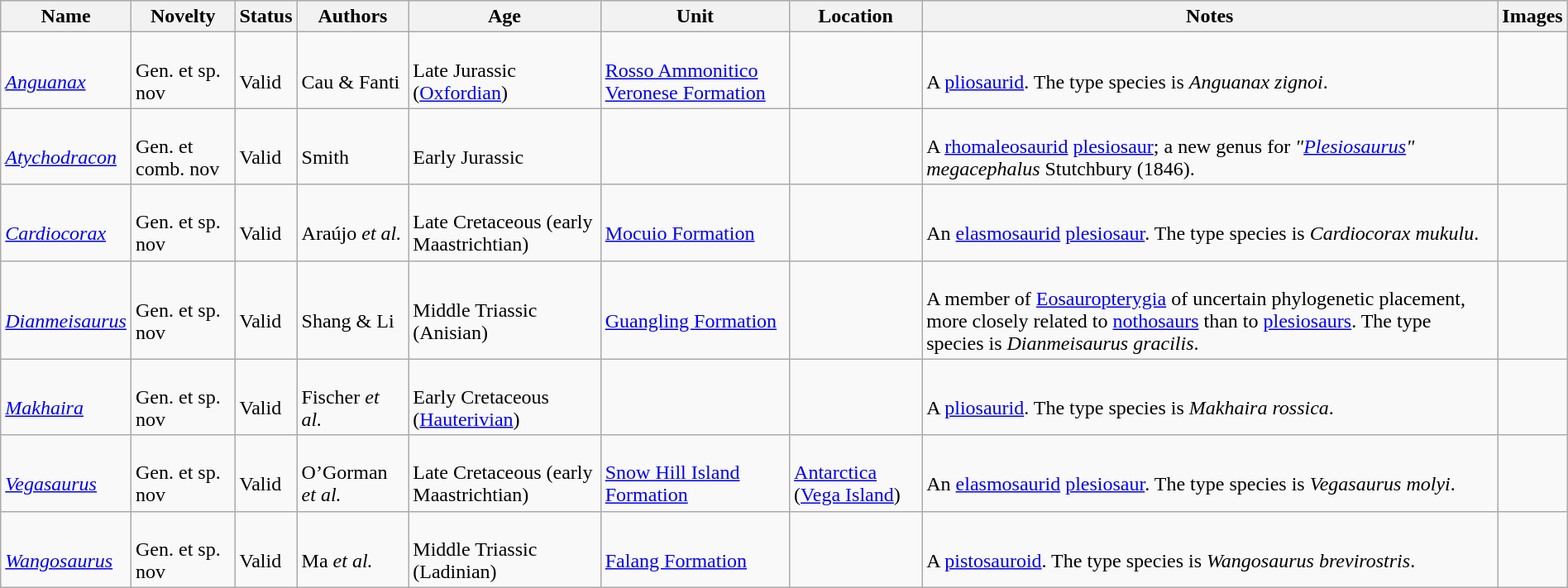<table class="wikitable sortable"  style="margin:auto; width:100%;">
<tr>
<th>Name</th>
<th>Novelty</th>
<th>Status</th>
<th>Authors</th>
<th>Age</th>
<th>Unit</th>
<th>Location</th>
<th>Notes</th>
<th>Images</th>
</tr>
<tr>
<td><br><em><a href='#'>Anguanax</a></em></td>
<td><br>Gen. et sp. nov</td>
<td><br>Valid</td>
<td><br>Cau & Fanti</td>
<td><br>Late Jurassic (<a href='#'>Oxfordian</a>)</td>
<td><br><a href='#'>Rosso Ammonitico Veronese Formation</a></td>
<td><br></td>
<td><br>A <a href='#'>pliosaurid</a>. The type species is <em>Anguanax zignoi</em>.</td>
<td></td>
</tr>
<tr>
<td><br><em><a href='#'>Atychodracon</a></em></td>
<td><br>Gen. et comb. nov</td>
<td><br>Valid</td>
<td><br>Smith</td>
<td><br>Early Jurassic</td>
<td></td>
<td><br></td>
<td><br>A <a href='#'>rhomaleosaurid</a> <a href='#'>plesiosaur</a>; a new genus for <em>"<a href='#'>Plesiosaurus</a>" megacephalus</em> Stutchbury (1846).</td>
<td></td>
</tr>
<tr>
<td><br><em><a href='#'>Cardiocorax</a></em></td>
<td><br>Gen. et sp. nov</td>
<td><br>Valid</td>
<td><br>Araújo <em>et al.</em></td>
<td><br>Late Cretaceous (early Maastrichtian)</td>
<td><br><a href='#'>Mocuio Formation</a></td>
<td><br></td>
<td><br>An <a href='#'>elasmosaurid</a> <a href='#'>plesiosaur</a>. The type species is <em>Cardiocorax mukulu</em>.</td>
<td></td>
</tr>
<tr>
<td><br><em><a href='#'>Dianmeisaurus</a></em></td>
<td><br>Gen. et sp. nov</td>
<td><br>Valid</td>
<td><br>Shang & Li</td>
<td><br>Middle Triassic (Anisian)</td>
<td><br><a href='#'>Guangling Formation</a></td>
<td><br></td>
<td><br>A member of <a href='#'>Eosauropterygia</a> of uncertain phylogenetic placement, more closely related to <a href='#'>nothosaurs</a> than to <a href='#'>plesiosaurs</a>. The type species is <em>Dianmeisaurus gracilis</em>.</td>
<td></td>
</tr>
<tr>
<td><br><em><a href='#'>Makhaira</a></em></td>
<td><br>Gen. et sp. nov</td>
<td><br>Valid</td>
<td><br>Fischer <em>et al.</em></td>
<td><br>Early Cretaceous (<a href='#'>Hauterivian</a>)</td>
<td></td>
<td><br></td>
<td><br>A <a href='#'>pliosaurid</a>. The type species is <em>Makhaira rossica</em>.</td>
<td></td>
</tr>
<tr>
<td><br><em><a href='#'>Vegasaurus</a></em></td>
<td><br>Gen. et sp. nov</td>
<td><br>Valid</td>
<td><br>O’Gorman <em>et al.</em></td>
<td><br>Late Cretaceous (early Maastrichtian)</td>
<td><br><a href='#'>Snow Hill Island Formation</a></td>
<td><br><a href='#'>Antarctica</a> (<a href='#'>Vega Island</a>)</td>
<td><br>An <a href='#'>elasmosaurid</a> <a href='#'>plesiosaur</a>. The type species is <em>Vegasaurus molyi</em>.</td>
<td></td>
</tr>
<tr>
<td><br><em><a href='#'>Wangosaurus</a></em></td>
<td><br>Gen. et sp. nov</td>
<td><br>Valid</td>
<td><br>Ma <em>et al.</em></td>
<td><br>Middle Triassic (Ladinian)</td>
<td><br><a href='#'>Falang Formation</a></td>
<td><br></td>
<td><br>A <a href='#'>pistosauroid</a>. The type species is <em>Wangosaurus brevirostris</em>.</td>
<td></td>
</tr>
</table>
